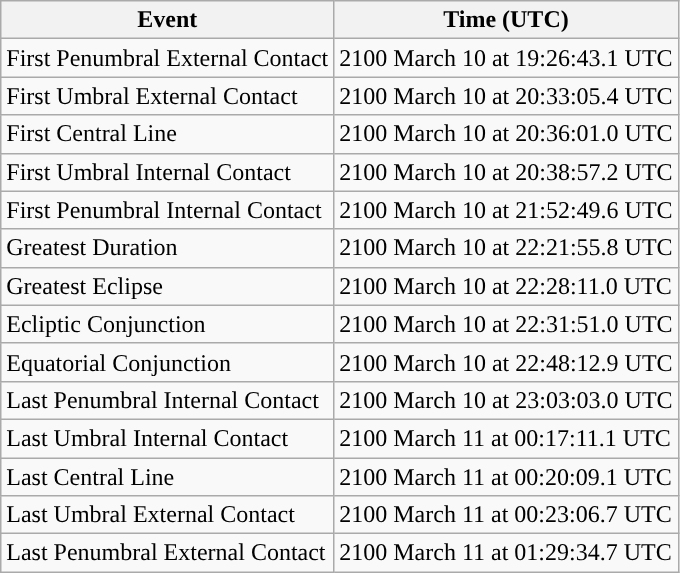<table class="wikitable">
<tr>
<th>Event</th>
<th>Time (UTC)</th>
</tr>
<tr>
<td>First Penumbral External Contact</td>
<td>2100 March 10 at 19:26:43.1 UTC</td>
</tr>
<tr>
<td>First Umbral External Contact</td>
<td>2100 March 10 at 20:33:05.4 UTC</td>
</tr>
<tr>
<td>First Central Line</td>
<td>2100 March 10 at 20:36:01.0 UTC</td>
</tr>
<tr>
<td>First Umbral Internal Contact</td>
<td>2100 March 10 at 20:38:57.2 UTC</td>
</tr>
<tr>
<td>First Penumbral Internal Contact</td>
<td>2100 March 10 at 21:52:49.6 UTC</td>
</tr>
<tr>
<td>Greatest Duration</td>
<td>2100 March 10 at 22:21:55.8 UTC</td>
</tr>
<tr>
<td>Greatest Eclipse</td>
<td>2100 March 10 at 22:28:11.0 UTC</td>
</tr>
<tr>
<td>Ecliptic Conjunction</td>
<td>2100 March 10 at 22:31:51.0 UTC</td>
</tr>
<tr>
<td>Equatorial Conjunction</td>
<td>2100 March 10 at 22:48:12.9 UTC</td>
</tr>
<tr>
<td>Last Penumbral Internal Contact</td>
<td>2100 March 10 at 23:03:03.0 UTC</td>
</tr>
<tr>
<td>Last Umbral Internal Contact</td>
<td>2100 March 11 at 00:17:11.1 UTC</td>
</tr>
<tr>
<td>Last Central Line</td>
<td>2100 March 11 at 00:20:09.1 UTC</td>
</tr>
<tr>
<td>Last Umbral External Contact</td>
<td>2100 March 11 at 00:23:06.7 UTC</td>
</tr>
<tr>
<td>Last Penumbral External Contact</td>
<td>2100 March 11 at 01:29:34.7 UTC</td>
</tr>
</table>
